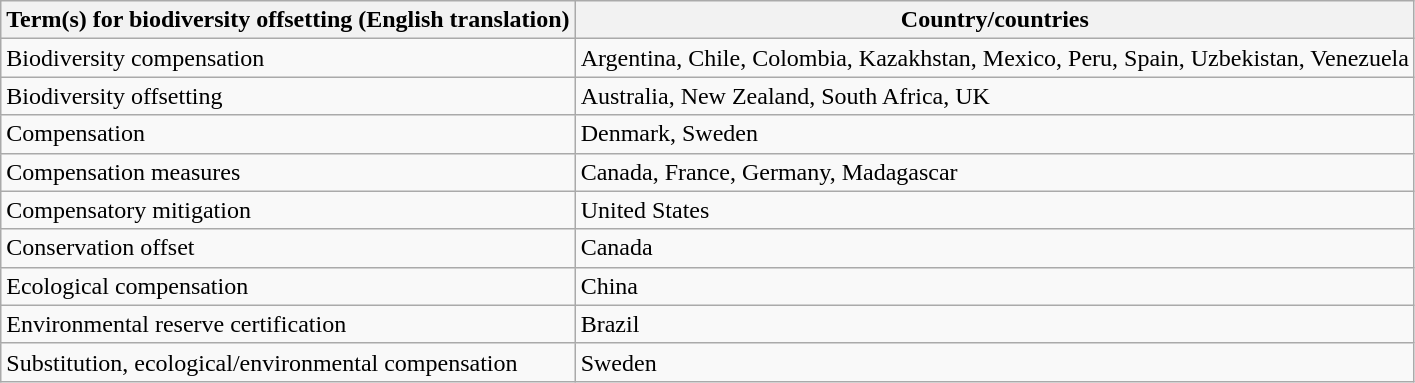<table class="wikitable">
<tr>
<th>Term(s) for biodiversity offsetting (English translation)</th>
<th>Country/countries</th>
</tr>
<tr>
<td>Biodiversity compensation</td>
<td>Argentina, Chile, Colombia, Kazakhstan, Mexico, Peru, Spain, Uzbekistan, Venezuela</td>
</tr>
<tr>
<td>Biodiversity offsetting</td>
<td>Australia, New Zealand, South Africa, UK</td>
</tr>
<tr>
<td>Compensation</td>
<td>Denmark, Sweden</td>
</tr>
<tr>
<td>Compensation measures</td>
<td>Canada, France, Germany, Madagascar</td>
</tr>
<tr>
<td>Compensatory mitigation</td>
<td>United States</td>
</tr>
<tr>
<td>Conservation offset</td>
<td>Canada</td>
</tr>
<tr>
<td>Ecological compensation</td>
<td>China</td>
</tr>
<tr>
<td>Environmental reserve certification</td>
<td>Brazil</td>
</tr>
<tr>
<td>Substitution, ecological/environmental compensation</td>
<td>Sweden</td>
</tr>
</table>
